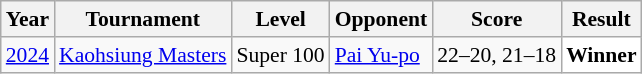<table class="sortable wikitable" style="font-size: 90%;">
<tr>
<th>Year</th>
<th>Tournament</th>
<th>Level</th>
<th>Opponent</th>
<th>Score</th>
<th>Result</th>
</tr>
<tr>
<td align="center"><a href='#'>2024</a></td>
<td align="left"><a href='#'>Kaohsiung Masters</a></td>
<td align="left">Super 100</td>
<td align="left"> <a href='#'>Pai Yu-po</a></td>
<td align="left">22–20, 21–18</td>
<td style="text-align:left; background:white"> <strong>Winner</strong></td>
</tr>
</table>
